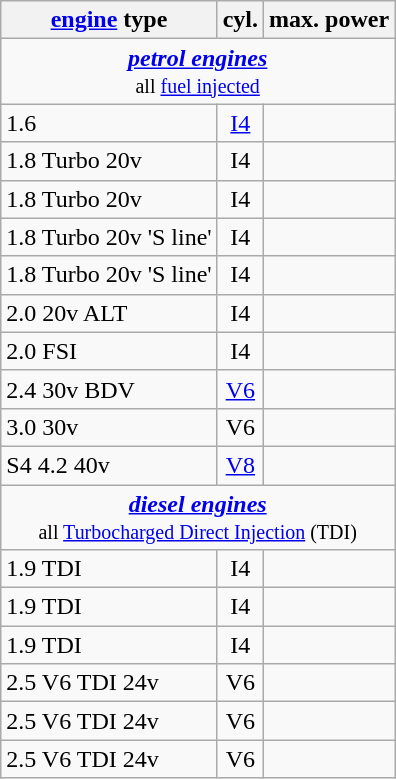<table class="wikitable" style="text-align: center">
<tr>
<th><a href='#'>engine</a> type</th>
<th>cyl.</th>
<th>max. power</th>
</tr>
<tr>
<td colspan="3"><strong><em><a href='#'>petrol engines</a></em></strong><br><small>all <a href='#'>fuel injected</a></small></td>
</tr>
<tr>
<td style="text-align:left;">1.6</td>
<td><a href='#'>I4</a></td>
<td></td>
</tr>
<tr>
<td style="text-align:left;">1.8 Turbo 20v</td>
<td>I4</td>
<td></td>
</tr>
<tr>
<td style="text-align:left;">1.8 Turbo 20v</td>
<td>I4</td>
<td></td>
</tr>
<tr>
<td style="text-align:left;">1.8 Turbo 20v 'S line'</td>
<td>I4</td>
<td></td>
</tr>
<tr>
<td style="text-align:left;">1.8 Turbo 20v 'S line'</td>
<td>I4</td>
<td></td>
</tr>
<tr>
<td style="text-align:left;">2.0 20v ALT</td>
<td>I4</td>
<td></td>
</tr>
<tr>
<td style="text-align:left;">2.0 FSI</td>
<td>I4</td>
<td></td>
</tr>
<tr>
<td style="text-align:left;">2.4 30v BDV</td>
<td><a href='#'>V6</a></td>
<td></td>
</tr>
<tr>
<td style="text-align:left;">3.0 30v</td>
<td>V6</td>
<td></td>
</tr>
<tr>
<td style="text-align:left;">S4 4.2 40v</td>
<td><a href='#'>V8</a></td>
<td></td>
</tr>
<tr>
<td colspan="3"><strong><em><a href='#'>diesel engines</a></em></strong><br><small>all <a href='#'>Turbocharged Direct Injection</a> (TDI)</small></td>
</tr>
<tr>
<td style="text-align:left;">1.9 TDI</td>
<td>I4</td>
<td></td>
</tr>
<tr>
<td style="text-align:left;">1.9 TDI</td>
<td>I4</td>
<td></td>
</tr>
<tr>
<td style="text-align:left;">1.9 TDI</td>
<td>I4</td>
<td></td>
</tr>
<tr>
<td style="text-align:left;">2.5 V6 TDI 24v</td>
<td>V6</td>
<td></td>
</tr>
<tr>
<td style="text-align:left;">2.5 V6 TDI 24v</td>
<td>V6</td>
<td></td>
</tr>
<tr>
<td style="text-align:left;">2.5 V6 TDI 24v</td>
<td>V6</td>
<td></td>
</tr>
</table>
